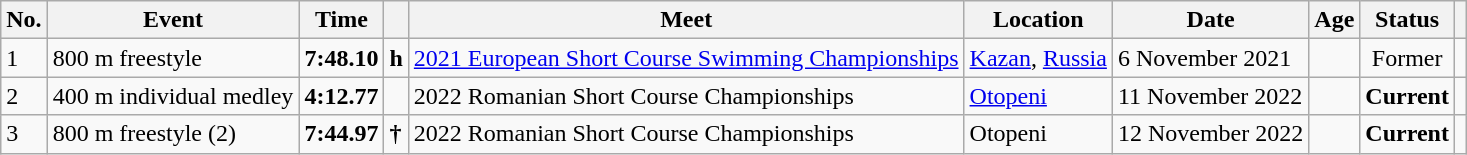<table class="wikitable">
<tr>
<th>No.</th>
<th>Event</th>
<th>Time</th>
<th></th>
<th>Meet</th>
<th>Location</th>
<th>Date</th>
<th>Age</th>
<th>Status</th>
<th></th>
</tr>
<tr>
<td>1</td>
<td>800 m freestyle</td>
<td style="text-align:center;"><strong>7:48.10</strong></td>
<td><strong>h</strong></td>
<td><a href='#'>2021 European Short Course Swimming Championships</a></td>
<td><a href='#'>Kazan</a>, <a href='#'>Russia</a></td>
<td>6 November 2021</td>
<td style="text-align:center;"></td>
<td style="text-align:center;">Former</td>
<td style="text-align:center;"></td>
</tr>
<tr>
<td>2</td>
<td>400 m individual medley</td>
<td style="text-align:center;"><strong>4:12.77</strong></td>
<td></td>
<td>2022 Romanian Short Course Championships</td>
<td><a href='#'>Otopeni</a></td>
<td>11 November 2022</td>
<td style="text-align:center;"></td>
<td style="text-align:center;"><strong>Current</strong></td>
<td style="text-align:center;"></td>
</tr>
<tr>
<td>3</td>
<td>800 m freestyle (2)</td>
<td style="text-align:center;"><strong>7:44.97</strong></td>
<td><strong>†</strong></td>
<td>2022 Romanian Short Course Championships</td>
<td>Otopeni</td>
<td>12 November 2022</td>
<td style="text-align:center;"></td>
<td style="text-align:center;"><strong>Current</strong></td>
<td style="text-align:center;"></td>
</tr>
</table>
